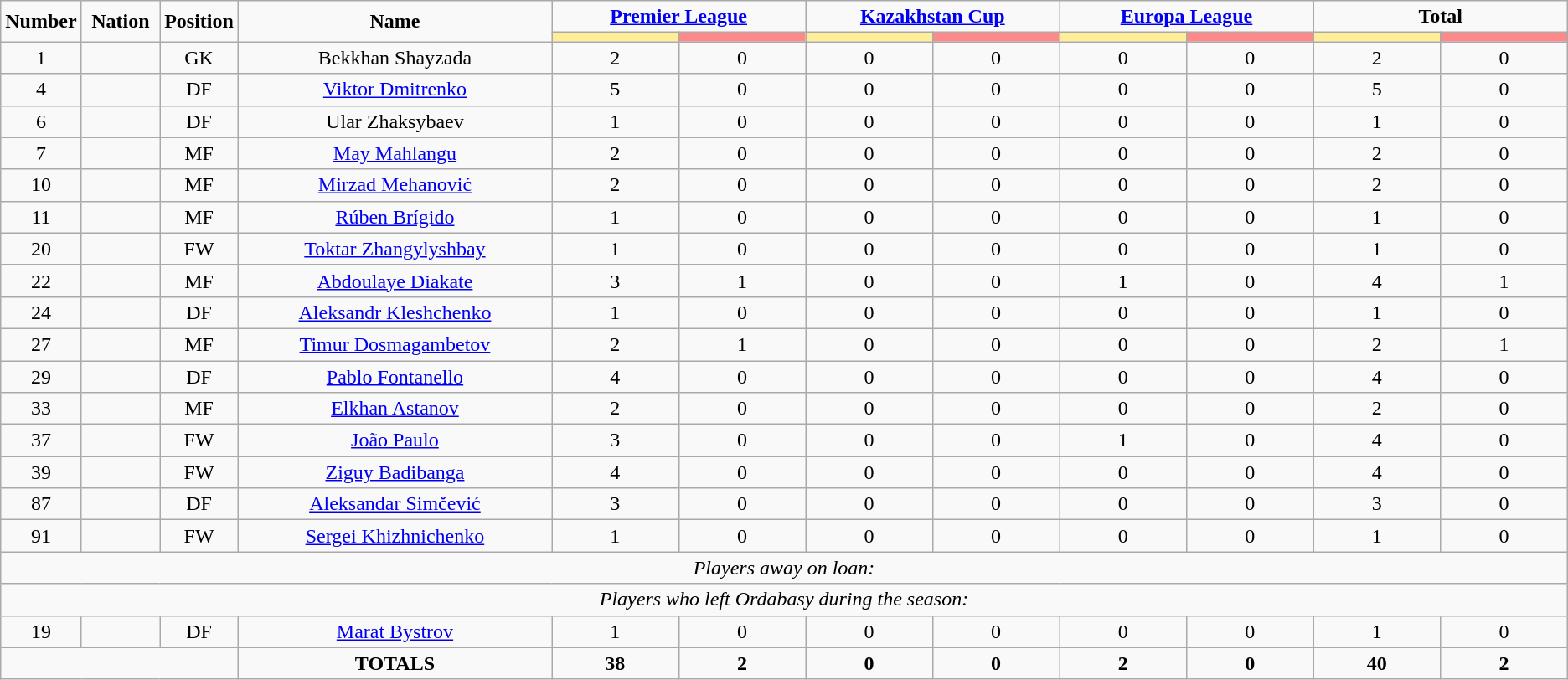<table class="wikitable" style="text-align:center;">
<tr>
<td rowspan="2"  style="width:5%; text-align:center;"><strong>Number</strong></td>
<td rowspan="2"  style="width:5%; text-align:center;"><strong>Nation</strong></td>
<td rowspan="2"  style="width:5%; text-align:center;"><strong>Position</strong></td>
<td rowspan="2"  style="width:20%; text-align:center;"><strong>Name</strong></td>
<td colspan="2" style="text-align:center;"><strong><a href='#'>Premier League</a></strong></td>
<td colspan="2" style="text-align:center;"><strong><a href='#'>Kazakhstan Cup</a></strong></td>
<td colspan="2" style="text-align:center;"><strong><a href='#'>Europa League</a></strong></td>
<td colspan="2" style="text-align:center;"><strong>Total</strong></td>
</tr>
<tr>
<th style="width:60px; background:#fe9;"></th>
<th style="width:60px; background:#ff8888;"></th>
<th style="width:60px; background:#fe9;"></th>
<th style="width:60px; background:#ff8888;"></th>
<th style="width:60px; background:#fe9;"></th>
<th style="width:60px; background:#ff8888;"></th>
<th style="width:60px; background:#fe9;"></th>
<th style="width:60px; background:#ff8888;"></th>
</tr>
<tr>
<td>1</td>
<td></td>
<td>GK</td>
<td>Bekkhan Shayzada</td>
<td>2</td>
<td>0</td>
<td>0</td>
<td>0</td>
<td>0</td>
<td>0</td>
<td>2</td>
<td>0</td>
</tr>
<tr>
<td>4</td>
<td></td>
<td>DF</td>
<td><a href='#'>Viktor Dmitrenko</a></td>
<td>5</td>
<td>0</td>
<td>0</td>
<td>0</td>
<td>0</td>
<td>0</td>
<td>5</td>
<td>0</td>
</tr>
<tr>
<td>6</td>
<td></td>
<td>DF</td>
<td>Ular Zhaksybaev</td>
<td>1</td>
<td>0</td>
<td>0</td>
<td>0</td>
<td>0</td>
<td>0</td>
<td>1</td>
<td>0</td>
</tr>
<tr>
<td>7</td>
<td></td>
<td>MF</td>
<td><a href='#'>May Mahlangu</a></td>
<td>2</td>
<td>0</td>
<td>0</td>
<td>0</td>
<td>0</td>
<td>0</td>
<td>2</td>
<td>0</td>
</tr>
<tr>
<td>10</td>
<td></td>
<td>MF</td>
<td><a href='#'>Mirzad Mehanović</a></td>
<td>2</td>
<td>0</td>
<td>0</td>
<td>0</td>
<td>0</td>
<td>0</td>
<td>2</td>
<td>0</td>
</tr>
<tr>
<td>11</td>
<td></td>
<td>MF</td>
<td><a href='#'>Rúben Brígido</a></td>
<td>1</td>
<td>0</td>
<td>0</td>
<td>0</td>
<td>0</td>
<td>0</td>
<td>1</td>
<td>0</td>
</tr>
<tr>
<td>20</td>
<td></td>
<td>FW</td>
<td><a href='#'>Toktar Zhangylyshbay</a></td>
<td>1</td>
<td>0</td>
<td>0</td>
<td>0</td>
<td>0</td>
<td>0</td>
<td>1</td>
<td>0</td>
</tr>
<tr>
<td>22</td>
<td></td>
<td>MF</td>
<td><a href='#'>Abdoulaye Diakate</a></td>
<td>3</td>
<td>1</td>
<td>0</td>
<td>0</td>
<td>1</td>
<td>0</td>
<td>4</td>
<td>1</td>
</tr>
<tr>
<td>24</td>
<td></td>
<td>DF</td>
<td><a href='#'>Aleksandr Kleshchenko</a></td>
<td>1</td>
<td>0</td>
<td>0</td>
<td>0</td>
<td>0</td>
<td>0</td>
<td>1</td>
<td>0</td>
</tr>
<tr>
<td>27</td>
<td></td>
<td>MF</td>
<td><a href='#'>Timur Dosmagambetov</a></td>
<td>2</td>
<td>1</td>
<td>0</td>
<td>0</td>
<td>0</td>
<td>0</td>
<td>2</td>
<td>1</td>
</tr>
<tr>
<td>29</td>
<td></td>
<td>DF</td>
<td><a href='#'>Pablo Fontanello</a></td>
<td>4</td>
<td>0</td>
<td>0</td>
<td>0</td>
<td>0</td>
<td>0</td>
<td>4</td>
<td>0</td>
</tr>
<tr>
<td>33</td>
<td></td>
<td>MF</td>
<td><a href='#'>Elkhan Astanov</a></td>
<td>2</td>
<td>0</td>
<td>0</td>
<td>0</td>
<td>0</td>
<td>0</td>
<td>2</td>
<td>0</td>
</tr>
<tr>
<td>37</td>
<td></td>
<td>FW</td>
<td><a href='#'>João Paulo</a></td>
<td>3</td>
<td>0</td>
<td>0</td>
<td>0</td>
<td>1</td>
<td>0</td>
<td>4</td>
<td>0</td>
</tr>
<tr>
<td>39</td>
<td></td>
<td>FW</td>
<td><a href='#'>Ziguy Badibanga</a></td>
<td>4</td>
<td>0</td>
<td>0</td>
<td>0</td>
<td>0</td>
<td>0</td>
<td>4</td>
<td>0</td>
</tr>
<tr>
<td>87</td>
<td></td>
<td>DF</td>
<td><a href='#'>Aleksandar Simčević</a></td>
<td>3</td>
<td>0</td>
<td>0</td>
<td>0</td>
<td>0</td>
<td>0</td>
<td>3</td>
<td>0</td>
</tr>
<tr>
<td>91</td>
<td></td>
<td>FW</td>
<td><a href='#'>Sergei Khizhnichenko</a></td>
<td>1</td>
<td>0</td>
<td>0</td>
<td>0</td>
<td>0</td>
<td>0</td>
<td>1</td>
<td>0</td>
</tr>
<tr>
<td colspan="14"><em>Players away on loan:</em></td>
</tr>
<tr>
<td colspan="14"><em>Players who left Ordabasy during the season:</em></td>
</tr>
<tr>
<td>19</td>
<td></td>
<td>DF</td>
<td><a href='#'>Marat Bystrov</a></td>
<td>1</td>
<td>0</td>
<td>0</td>
<td>0</td>
<td>0</td>
<td>0</td>
<td>1</td>
<td>0</td>
</tr>
<tr>
<td colspan="3"></td>
<td><strong>TOTALS</strong></td>
<td><strong>38</strong></td>
<td><strong>2</strong></td>
<td><strong>0</strong></td>
<td><strong>0</strong></td>
<td><strong>2</strong></td>
<td><strong>0</strong></td>
<td><strong>40</strong></td>
<td><strong>2</strong></td>
</tr>
</table>
